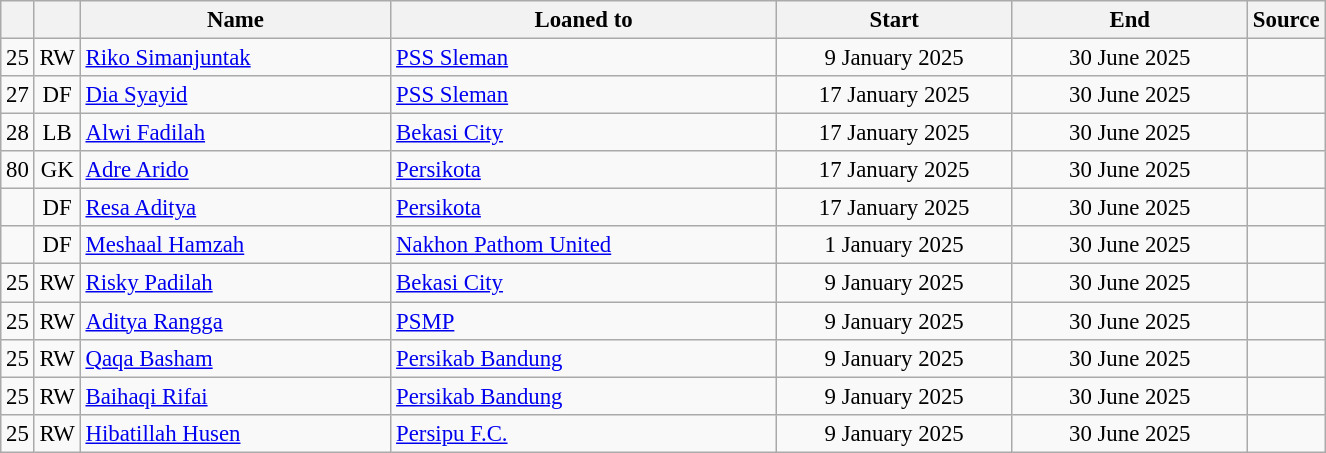<table class="wikitable plainrowheaders sortable" style="font-size:95%">
<tr>
<th></th>
<th></th>
<th scope="col" style="width:200px;">Name</th>
<th scope="col" style="width:250px;">Loaned to</th>
<th scope="col" style="width:150px;">Start</th>
<th scope="col" style="width:150px;">End</th>
<th>Source</th>
</tr>
<tr>
<td align=center>25</td>
<td align=center>RW</td>
<td> <a href='#'>Riko Simanjuntak</a></td>
<td> <a href='#'>PSS Sleman</a></td>
<td align=center>9 January 2025</td>
<td align=center>30 June 2025</td>
<td align=center></td>
</tr>
<tr>
<td align=center>27</td>
<td align=center>DF</td>
<td> <a href='#'>Dia Syayid</a></td>
<td> <a href='#'>PSS Sleman</a></td>
<td align=center>17 January 2025</td>
<td align=center>30 June 2025</td>
<td align=center></td>
</tr>
<tr>
<td align=center>28</td>
<td align=center>LB</td>
<td> <a href='#'>Alwi Fadilah</a></td>
<td> <a href='#'>Bekasi City</a></td>
<td align=center>17 January 2025</td>
<td align=center>30 June 2025</td>
<td align=center></td>
</tr>
<tr>
<td align=center>80</td>
<td align=center>GK</td>
<td> <a href='#'>Adre Arido</a></td>
<td> <a href='#'>Persikota</a></td>
<td align=center>17 January 2025</td>
<td align=center>30 June 2025</td>
<td align=center></td>
</tr>
<tr>
<td align=center></td>
<td align=center>DF</td>
<td> <a href='#'>Resa Aditya</a></td>
<td> <a href='#'>Persikota</a></td>
<td align=center>17 January 2025</td>
<td align=center>30 June 2025</td>
<td align=center></td>
</tr>
<tr>
<td align=center></td>
<td align=center>DF</td>
<td> <a href='#'>Meshaal Hamzah</a></td>
<td> <a href='#'>Nakhon Pathom United</a></td>
<td align=center>1 January 2025</td>
<td align=center>30 June 2025</td>
<td align=center></td>
</tr>
<tr>
<td align=center>25</td>
<td align=center>RW</td>
<td> <a href='#'>Risky Padilah</a></td>
<td> <a href='#'>Bekasi City</a></td>
<td align=center>9 January 2025</td>
<td align=center>30 June 2025</td>
<td align=center></td>
</tr>
<tr>
<td align=center>25</td>
<td align=center>RW</td>
<td> <a href='#'>Aditya Rangga</a></td>
<td> <a href='#'>PSMP</a></td>
<td align=center>9 January 2025</td>
<td align=center>30 June 2025</td>
<td align=center></td>
</tr>
<tr>
<td align=center>25</td>
<td align=center>RW</td>
<td> <a href='#'>Qaqa Basham</a></td>
<td> <a href='#'>Persikab Bandung</a></td>
<td align=center>9 January 2025</td>
<td align=center>30 June 2025</td>
<td align=center></td>
</tr>
<tr>
<td align=center>25</td>
<td align=center>RW</td>
<td> <a href='#'>Baihaqi Rifai</a></td>
<td> <a href='#'>Persikab Bandung</a></td>
<td align=center>9 January 2025</td>
<td align=center>30 June 2025</td>
<td align=center></td>
</tr>
<tr>
<td align=center>25</td>
<td align=center>RW</td>
<td> <a href='#'>Hibatillah Husen</a></td>
<td> <a href='#'>Persipu F.C.</a></td>
<td align=center>9 January 2025</td>
<td align=center>30 June 2025</td>
<td align=center></td>
</tr>
</table>
